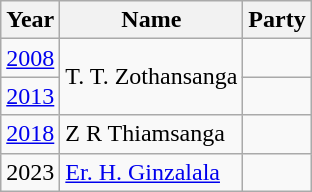<table class="wikitable sortable">
<tr>
<th>Year</th>
<th>Name</th>
<th colspan=2>Party</th>
</tr>
<tr>
<td><a href='#'>2008</a></td>
<td rowspan=2>T. T. Zothansanga</td>
<td></td>
</tr>
<tr>
<td><a href='#'>2013</a></td>
</tr>
<tr>
<td><a href='#'>2018</a></td>
<td>Z R Thiamsanga</td>
<td></td>
</tr>
<tr>
<td>2023</td>
<td><a href='#'>Er. H. Ginzalala</a></td>
<td></td>
</tr>
</table>
